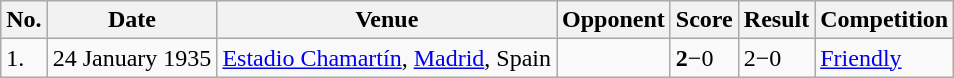<table class="wikitable">
<tr>
<th>No.</th>
<th>Date</th>
<th>Venue</th>
<th>Opponent</th>
<th>Score</th>
<th>Result</th>
<th>Competition</th>
</tr>
<tr>
<td>1.</td>
<td>24 January 1935</td>
<td><a href='#'>Estadio Chamartín</a>, <a href='#'>Madrid</a>, Spain</td>
<td></td>
<td><strong>2</strong>−0</td>
<td>2−0</td>
<td><a href='#'>Friendly</a></td>
</tr>
</table>
